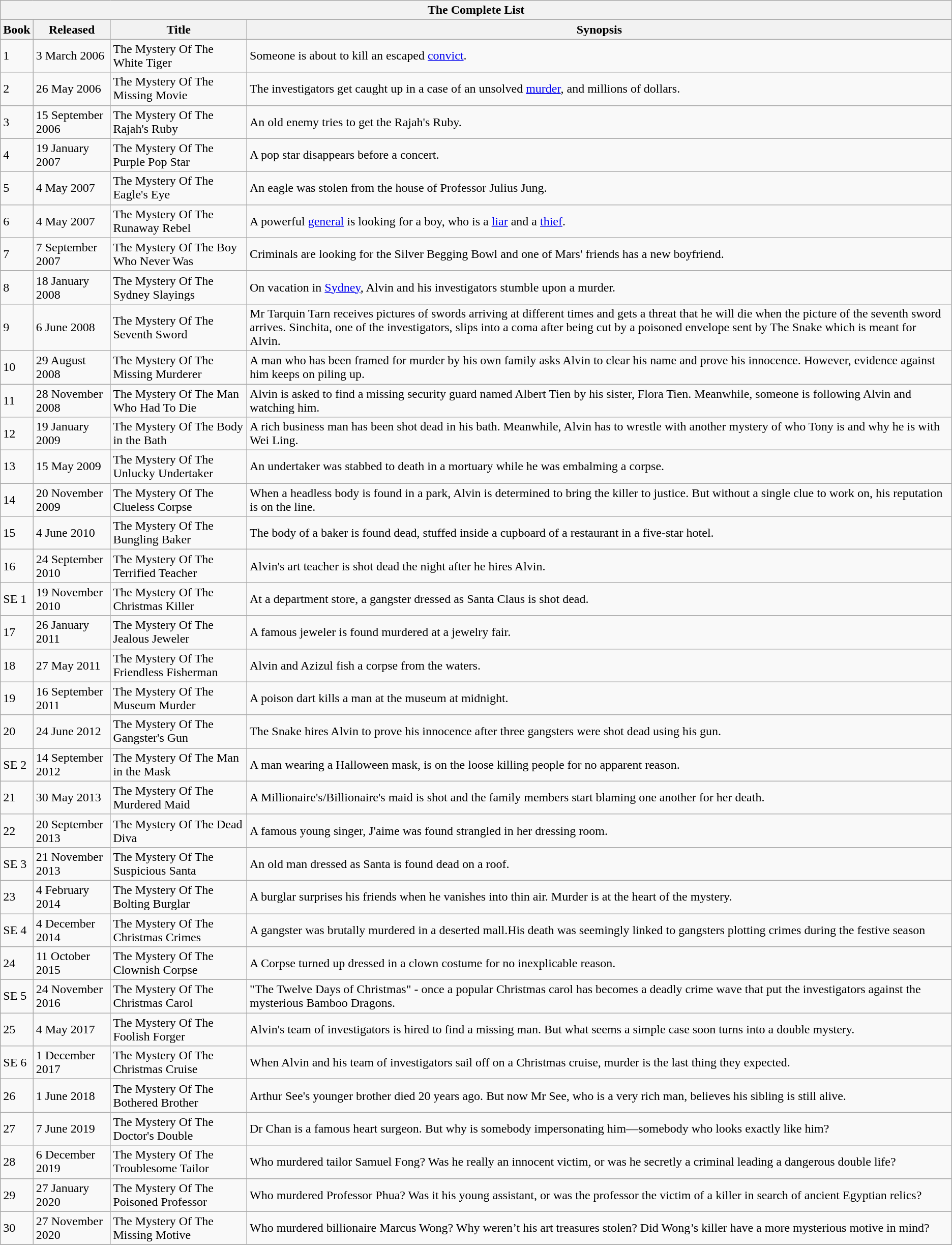<table class="wikitable mw-collapsible mw-collapsed">
<tr>
<th colspan="4">The Complete List</th>
</tr>
<tr>
<th>Book</th>
<th>Released</th>
<th>Title</th>
<th>Synopsis</th>
</tr>
<tr>
<td>1</td>
<td>3 March 2006</td>
<td>The Mystery Of The White Tiger</td>
<td>Someone is about to kill an escaped <a href='#'>convict</a>.</td>
</tr>
<tr>
<td>2</td>
<td>26 May 2006</td>
<td>The Mystery Of The Missing Movie</td>
<td>The investigators get caught up in a case of an unsolved <a href='#'>murder</a>, and millions of dollars.</td>
</tr>
<tr>
<td>3</td>
<td>15 September 2006</td>
<td>The Mystery Of The Rajah's Ruby</td>
<td>An old enemy tries to get the Rajah's Ruby.</td>
</tr>
<tr>
<td>4</td>
<td>19 January 2007</td>
<td>The Mystery Of The Purple Pop Star</td>
<td>A pop star disappears before a concert.</td>
</tr>
<tr>
<td>5</td>
<td>4 May 2007</td>
<td>The Mystery Of The Eagle's Eye</td>
<td>An eagle was stolen from the house of Professor Julius Jung.</td>
</tr>
<tr>
<td>6</td>
<td>4 May 2007</td>
<td>The Mystery Of The Runaway Rebel</td>
<td>A powerful <a href='#'>general</a> is looking for a boy, who is a <a href='#'>liar</a> and a <a href='#'>thief</a>.</td>
</tr>
<tr>
<td>7</td>
<td>7 September 2007</td>
<td>The Mystery Of The Boy Who Never Was</td>
<td>Criminals are looking for the Silver Begging Bowl and one of Mars' friends has a new boyfriend.</td>
</tr>
<tr>
<td>8</td>
<td>18 January 2008</td>
<td>The Mystery Of The Sydney Slayings</td>
<td>On vacation in <a href='#'>Sydney</a>, Alvin and his investigators stumble upon a murder.</td>
</tr>
<tr>
<td>9</td>
<td>6 June 2008</td>
<td>The Mystery Of The Seventh Sword</td>
<td>Mr Tarquin Tarn receives pictures of swords arriving at different times and gets a threat that he will die when the picture of the seventh sword arrives. Sinchita, one of the investigators, slips into a coma after being cut by a poisoned envelope sent by The Snake which is meant for Alvin.</td>
</tr>
<tr>
<td>10</td>
<td>29 August 2008</td>
<td>The Mystery Of The Missing Murderer</td>
<td>A man who has been framed for murder by his own family asks Alvin to clear his name and prove his innocence. However, evidence against him keeps on piling up.</td>
</tr>
<tr>
<td>11</td>
<td>28 November 2008</td>
<td>The Mystery Of The Man Who Had To Die</td>
<td>Alvin is asked to find a missing security guard named Albert Tien by his sister, Flora Tien. Meanwhile, someone is following Alvin and watching him.</td>
</tr>
<tr>
<td>12</td>
<td>19 January 2009</td>
<td>The Mystery Of The Body in the Bath</td>
<td>A rich business man has been shot dead in his bath. Meanwhile, Alvin has to wrestle with another mystery of who Tony is and why he is with Wei Ling.</td>
</tr>
<tr>
<td>13</td>
<td>15 May 2009</td>
<td>The Mystery Of The Unlucky Undertaker</td>
<td>An undertaker was stabbed to death in a mortuary while he was embalming a corpse.</td>
</tr>
<tr>
<td>14</td>
<td>20 November 2009</td>
<td>The Mystery Of The Clueless Corpse</td>
<td>When a headless body is found in a park, Alvin is determined to bring the killer to justice. But without a single clue to work on, his reputation is on the line.</td>
</tr>
<tr>
<td>15</td>
<td>4 June 2010</td>
<td>The Mystery Of The Bungling Baker</td>
<td>The body of a baker is found dead, stuffed inside a cupboard of a restaurant in a five-star hotel.</td>
</tr>
<tr>
<td>16</td>
<td>24 September 2010</td>
<td>The Mystery Of The Terrified Teacher</td>
<td>Alvin's art teacher is shot dead the night after he hires Alvin.</td>
</tr>
<tr>
<td>SE 1</td>
<td>19 November 2010</td>
<td>The Mystery Of The Christmas Killer</td>
<td>At a department store, a gangster dressed as Santa Claus is shot dead.</td>
</tr>
<tr>
<td>17</td>
<td>26 January 2011</td>
<td>The Mystery Of The Jealous Jeweler</td>
<td>A famous jeweler is found murdered at a jewelry fair.</td>
</tr>
<tr>
<td>18</td>
<td>27 May 2011</td>
<td>The Mystery Of The Friendless Fisherman</td>
<td>Alvin and Azizul fish a corpse from the waters.</td>
</tr>
<tr>
<td>19</td>
<td>16 September 2011</td>
<td>The Mystery Of The Museum Murder</td>
<td>A poison dart kills a man at the museum at midnight.</td>
</tr>
<tr>
<td>20</td>
<td>24 June 2012</td>
<td>The Mystery Of The Gangster's Gun</td>
<td>The Snake hires Alvin to prove his innocence after three gangsters were shot dead using his gun.</td>
</tr>
<tr>
<td>SE 2</td>
<td>14 September 2012</td>
<td>The Mystery Of The Man in the Mask</td>
<td>A man wearing a Halloween mask, is on the loose killing people for no apparent reason.</td>
</tr>
<tr>
<td>21</td>
<td>30 May 2013</td>
<td>The Mystery Of The Murdered Maid</td>
<td>A Millionaire's/Billionaire's maid is shot and the family members start blaming one another for her death.</td>
</tr>
<tr>
<td>22</td>
<td>20 September 2013</td>
<td>The Mystery Of The Dead Diva</td>
<td>A famous young singer, J'aime was found  strangled in her dressing room.</td>
</tr>
<tr>
<td>SE 3</td>
<td>21 November 2013</td>
<td>The Mystery Of The Suspicious Santa</td>
<td>An old man dressed as Santa is found dead on a roof.</td>
</tr>
<tr>
<td>23</td>
<td>4 February 2014</td>
<td>The Mystery Of The Bolting Burglar</td>
<td>A burglar surprises his friends when he vanishes into thin air. Murder is at the heart of the mystery.</td>
</tr>
<tr>
<td>SE 4</td>
<td>4 December 2014</td>
<td>The Mystery Of The Christmas Crimes</td>
<td>A gangster was brutally murdered in a deserted mall.His death was seemingly linked to gangsters plotting crimes during the festive season</td>
</tr>
<tr>
<td>24</td>
<td>11 October 2015</td>
<td>The Mystery Of The Clownish Corpse</td>
<td>A Corpse turned up dressed in a clown costume for no inexplicable reason.</td>
</tr>
<tr>
<td>SE 5</td>
<td>24 November 2016</td>
<td>The Mystery Of The Christmas Carol</td>
<td>"The Twelve Days of Christmas" - once a popular Christmas carol has becomes a deadly crime wave that put the investigators against the mysterious Bamboo Dragons.</td>
</tr>
<tr>
<td>25</td>
<td>4 May 2017</td>
<td>The Mystery Of The Foolish Forger</td>
<td>Alvin's team of investigators is hired to find a missing man. But what seems a simple case soon turns into a double mystery.</td>
</tr>
<tr>
<td>SE 6</td>
<td>1 December 2017</td>
<td>The Mystery Of The Christmas Cruise</td>
<td>When Alvin and his team of investigators sail off on a Christmas cruise, murder is the last thing they expected.</td>
</tr>
<tr>
<td>26</td>
<td>1 June 2018</td>
<td>The Mystery Of The Bothered Brother</td>
<td>Arthur See's younger brother died 20 years ago. But now Mr See, who is a very rich man, believes his sibling is still alive.</td>
</tr>
<tr>
<td>27</td>
<td>7 June 2019</td>
<td>The Mystery Of The Doctor's Double</td>
<td>Dr Chan is a famous heart surgeon. But why is somebody impersonating him—somebody who looks exactly like him?</td>
</tr>
<tr>
<td>28</td>
<td>6 December 2019</td>
<td>The Mystery Of The Troublesome Tailor</td>
<td>Who murdered tailor Samuel Fong? Was he really an innocent victim, or was he secretly a criminal leading a dangerous double life?</td>
</tr>
<tr>
<td>29</td>
<td>27 January 2020</td>
<td>The Mystery Of The Poisoned Professor</td>
<td>Who murdered Professor Phua? Was it his young assistant, or was the professor the victim of a killer in search of ancient Egyptian relics?</td>
</tr>
<tr>
<td>30</td>
<td>27 November 2020</td>
<td>The Mystery Of The Missing Motive</td>
<td>Who murdered billionaire Marcus Wong? Why weren’t his art treasures stolen? Did Wong’s killer have a more mysterious motive in mind?</td>
</tr>
<tr>
</tr>
</table>
